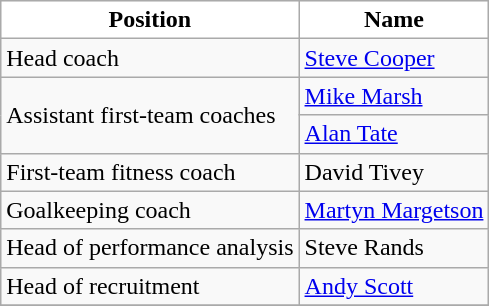<table class="wikitable" style="text-align: left">
<tr>
<th style="background:white; color:black;">Position</th>
<th style="background:white; color:black;">Name</th>
</tr>
<tr>
<td>Head coach</td>
<td> <a href='#'>Steve Cooper</a></td>
</tr>
<tr>
<td rowspan="2">Assistant first-team coaches</td>
<td> <a href='#'>Mike Marsh</a></td>
</tr>
<tr>
<td> <a href='#'>Alan Tate</a></td>
</tr>
<tr>
<td>First-team fitness coach</td>
<td> David Tivey</td>
</tr>
<tr>
<td>Goalkeeping coach</td>
<td> <a href='#'>Martyn Margetson</a></td>
</tr>
<tr>
<td>Head of performance analysis</td>
<td> Steve Rands</td>
</tr>
<tr>
<td>Head of recruitment</td>
<td> <a href='#'>Andy Scott</a></td>
</tr>
<tr>
</tr>
</table>
